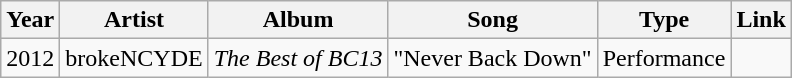<table class="wikitable">
<tr>
<th>Year</th>
<th>Artist</th>
<th>Album</th>
<th>Song</th>
<th>Type</th>
<th>Link</th>
</tr>
<tr>
<td>2012</td>
<td>brokeNCYDE</td>
<td><em>The Best of BC13</em></td>
<td>"Never Back Down"</td>
<td>Performance</td>
<td></td>
</tr>
</table>
